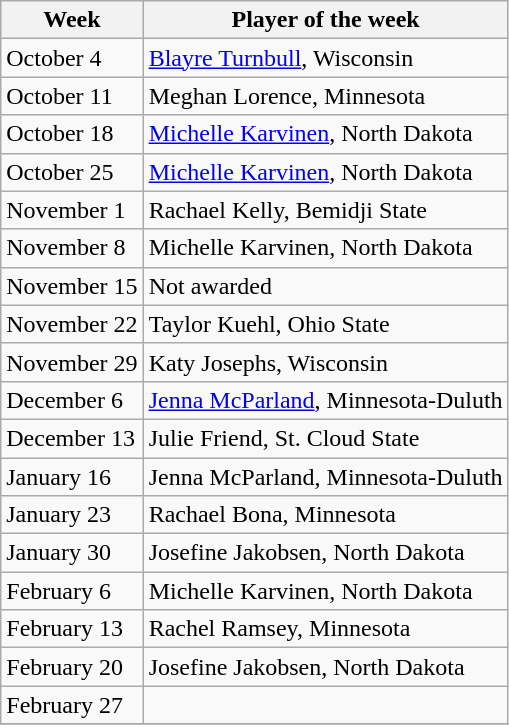<table class="wikitable">
<tr>
<th>Week</th>
<th>Player of the week</th>
</tr>
<tr>
<td>October 4</td>
<td><a href='#'>Blayre Turnbull</a>, Wisconsin</td>
</tr>
<tr>
<td>October 11</td>
<td>Meghan Lorence, Minnesota</td>
</tr>
<tr>
<td>October 18</td>
<td><a href='#'>Michelle Karvinen</a>, North Dakota</td>
</tr>
<tr>
<td>October 25</td>
<td><a href='#'>Michelle Karvinen</a>, North Dakota</td>
</tr>
<tr>
<td>November 1</td>
<td>Rachael Kelly, Bemidji State</td>
</tr>
<tr>
<td>November 8</td>
<td>Michelle Karvinen, North Dakota</td>
</tr>
<tr>
<td>November 15</td>
<td>Not awarded</td>
</tr>
<tr>
<td>November 22</td>
<td>Taylor Kuehl, Ohio State</td>
</tr>
<tr>
<td>November 29</td>
<td>Katy Josephs, Wisconsin</td>
</tr>
<tr>
<td>December 6</td>
<td><a href='#'>Jenna McParland</a>, Minnesota-Duluth</td>
</tr>
<tr>
<td>December 13</td>
<td>Julie Friend, St. Cloud State</td>
</tr>
<tr>
<td>January 16</td>
<td>Jenna McParland, Minnesota-Duluth</td>
</tr>
<tr>
<td>January 23</td>
<td>Rachael Bona, Minnesota</td>
</tr>
<tr>
<td>January 30</td>
<td>Josefine Jakobsen, North Dakota</td>
</tr>
<tr>
<td>February 6</td>
<td>Michelle Karvinen, North Dakota</td>
</tr>
<tr>
<td>February 13</td>
<td>Rachel Ramsey, Minnesota</td>
</tr>
<tr>
<td>February 20</td>
<td>Josefine Jakobsen, North Dakota</td>
</tr>
<tr>
<td>February 27</td>
<td></td>
</tr>
<tr>
</tr>
</table>
